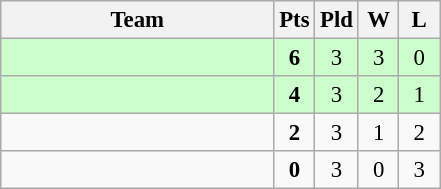<table class=wikitable style="text-align:center; font-size:95%">
<tr>
<th width=175>Team</th>
<th width=20>Pts</th>
<th width=20>Pld</th>
<th width=20>W</th>
<th width=20>L</th>
</tr>
<tr bgcolor=ccffcc>
<td style="text-align:left"></td>
<td><strong>6</strong></td>
<td>3</td>
<td>3</td>
<td>0</td>
</tr>
<tr bgcolor=ccffcc>
<td style="text-align:left"></td>
<td><strong>4</strong></td>
<td>3</td>
<td>2</td>
<td>1</td>
</tr>
<tr>
<td style="text-align:left"></td>
<td><strong>2</strong></td>
<td>3</td>
<td>1</td>
<td>2</td>
</tr>
<tr>
<td style="text-align:left"></td>
<td><strong>0</strong></td>
<td>3</td>
<td>0</td>
<td>3</td>
</tr>
</table>
